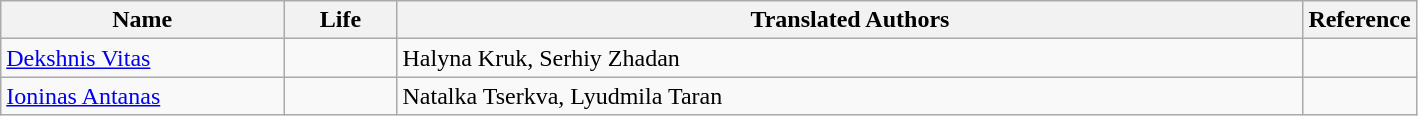<table class="wikitable sortable">
<tr>
<th width="20%">Name</th>
<th width="8%">Life</th>
<th width="*">Translated Authors</th>
<th width="8%   ">Reference</th>
</tr>
<tr>
<td><a href='#'>Dekshnis Vitas</a></td>
<td></td>
<td>Halyna Kruk, Serhiy Zhadan</td>
<td></td>
</tr>
<tr>
<td><a href='#'>Ioninas Antanas</a></td>
<td></td>
<td>Natalka Tserkva, Lyudmila Taran</td>
<td></td>
</tr>
</table>
